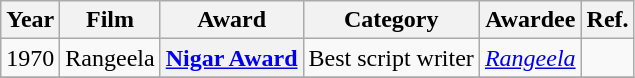<table class="wikitable plainrowheaders">
<tr>
<th>Year</th>
<th>Film</th>
<th>Award</th>
<th>Category</th>
<th>Awardee</th>
<th>Ref.</th>
</tr>
<tr>
<td>1970</td>
<td>Rangeela</td>
<th scope="row"><a href='#'>Nigar Award</a></th>
<td>Best script writer</td>
<td><em><a href='#'>Rangeela</a></em></td>
<td></td>
</tr>
<tr>
</tr>
</table>
